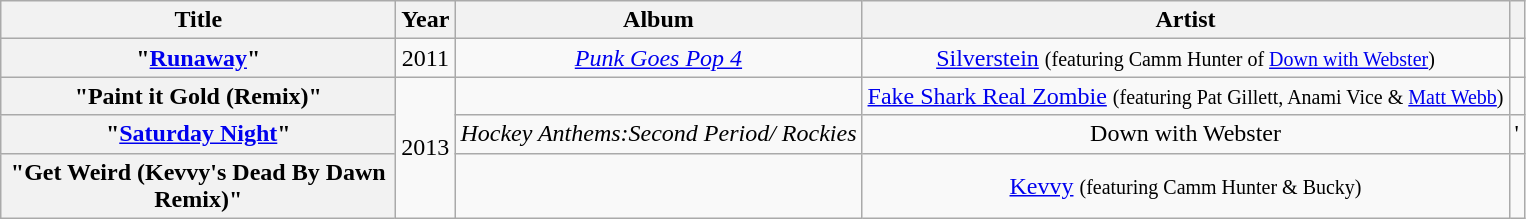<table class="wikitable plainrowheaders" style="text-align:center;" border="1">
<tr>
<th scope="col" style="width:16em;">Title</th>
<th scope="col">Year</th>
<th scope="col">Album</th>
<th scope="col">Artist</th>
<th scope="col" class="unsortable"></th>
</tr>
<tr>
<th scope="row">"<a href='#'>Runaway</a>"</th>
<td>2011</td>
<td><em><a href='#'>Punk Goes Pop 4</a></em></td>
<td><a href='#'>Silverstein</a> <small>(featuring Camm Hunter of <a href='#'>Down with Webster</a>)</small></td>
<td></td>
</tr>
<tr>
<th scope="row">"Paint it Gold (Remix)"</th>
<td rowspan="3">2013</td>
<td></td>
<td><a href='#'>Fake Shark Real Zombie</a> <small>(featuring Pat Gillett, Anami Vice & <a href='#'>Matt Webb</a>)</small></td>
<td></td>
</tr>
<tr>
<th scope="row">"<a href='#'>Saturday Night</a>"</th>
<td><em>Hockey Anthems:Second Period/ Rockies</em></td>
<td>Down with Webster</td>
<td>'</td>
</tr>
<tr>
<th scope="row">"Get Weird (Kevvy's Dead By Dawn Remix)"</th>
<td></td>
<td><a href='#'>Kevvy</a> <small>(featuring Camm Hunter & Bucky)</small></td>
<td></td>
</tr>
</table>
